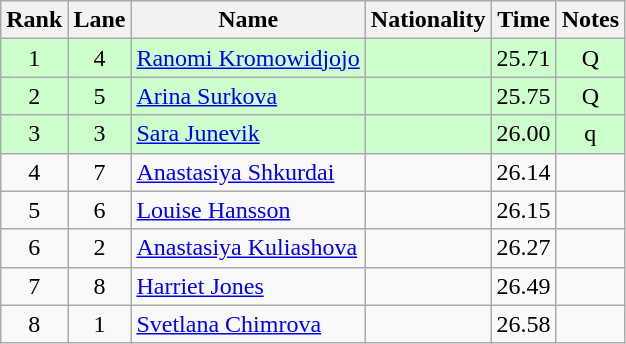<table class="wikitable sortable" style="text-align:center">
<tr>
<th>Rank</th>
<th>Lane</th>
<th>Name</th>
<th>Nationality</th>
<th>Time</th>
<th>Notes</th>
</tr>
<tr bgcolor=ccffcc>
<td>1</td>
<td>4</td>
<td align=left><a href='#'>Ranomi Kromowidjojo</a></td>
<td align=left></td>
<td>25.71</td>
<td>Q</td>
</tr>
<tr bgcolor=ccffcc>
<td>2</td>
<td>5</td>
<td align=left><a href='#'>Arina Surkova</a></td>
<td align=left></td>
<td>25.75</td>
<td>Q</td>
</tr>
<tr bgcolor=ccffcc>
<td>3</td>
<td>3</td>
<td align=left><a href='#'>Sara Junevik</a></td>
<td align=left></td>
<td>26.00</td>
<td>q</td>
</tr>
<tr>
<td>4</td>
<td>7</td>
<td align=left><a href='#'>Anastasiya Shkurdai</a></td>
<td align=left></td>
<td>26.14</td>
<td></td>
</tr>
<tr>
<td>5</td>
<td>6</td>
<td align=left><a href='#'>Louise Hansson</a></td>
<td align=left></td>
<td>26.15</td>
<td></td>
</tr>
<tr>
<td>6</td>
<td>2</td>
<td align=left><a href='#'>Anastasiya Kuliashova</a></td>
<td align=left></td>
<td>26.27</td>
<td></td>
</tr>
<tr>
<td>7</td>
<td>8</td>
<td align=left><a href='#'>Harriet Jones</a></td>
<td align=left></td>
<td>26.49</td>
<td></td>
</tr>
<tr>
<td>8</td>
<td>1</td>
<td align=left><a href='#'>Svetlana Chimrova</a></td>
<td align=left></td>
<td>26.58</td>
<td></td>
</tr>
</table>
